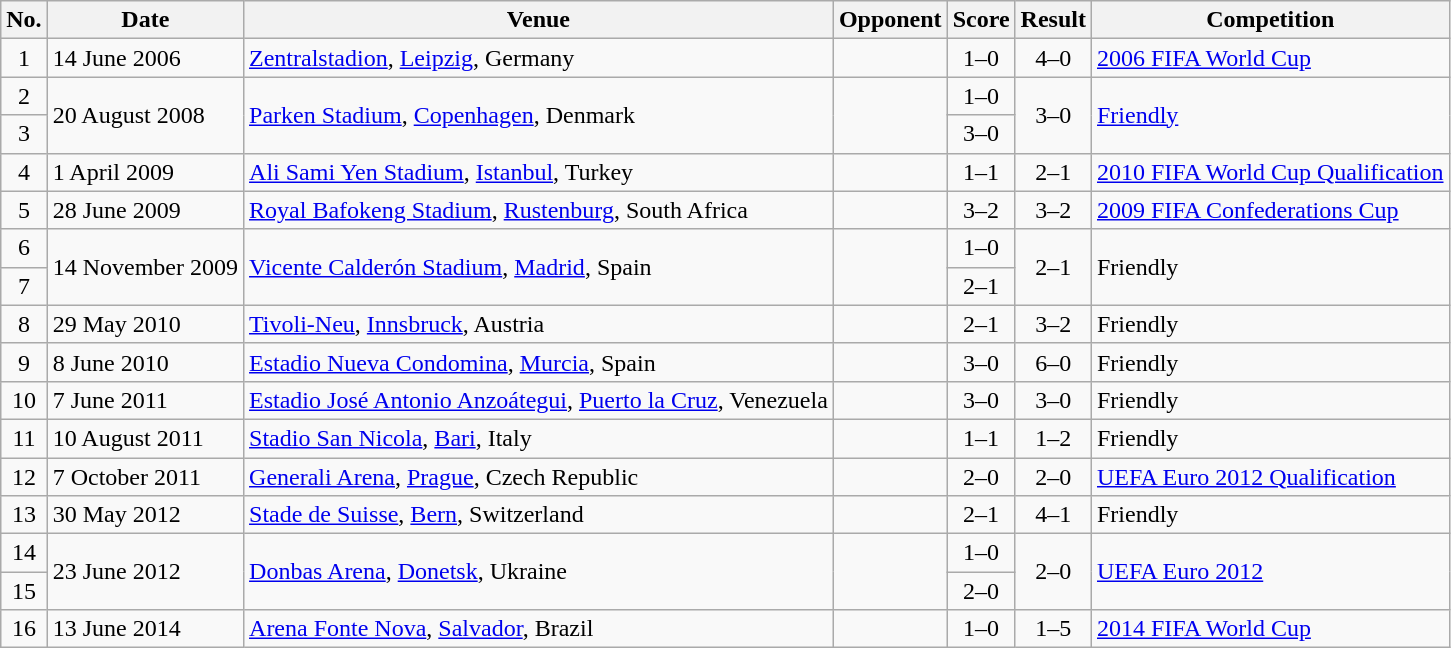<table class="wikitable sortable">
<tr>
<th scope="col">No.</th>
<th scope="col">Date</th>
<th scope="col">Venue</th>
<th scope="col">Opponent</th>
<th scope="col">Score</th>
<th scope="col">Result</th>
<th scope="col">Competition</th>
</tr>
<tr>
<td align="center">1</td>
<td>14 June 2006</td>
<td><a href='#'>Zentralstadion</a>, <a href='#'>Leipzig</a>, Germany</td>
<td></td>
<td align="center">1–0</td>
<td align="center">4–0</td>
<td><a href='#'>2006 FIFA World Cup</a></td>
</tr>
<tr>
<td align="center">2</td>
<td rowspan="2">20 August 2008</td>
<td rowspan="2"><a href='#'>Parken Stadium</a>, <a href='#'>Copenhagen</a>, Denmark</td>
<td rowspan="2"></td>
<td align="center">1–0</td>
<td rowspan="2" style="text-align:center;">3–0</td>
<td rowspan="2"><a href='#'>Friendly</a></td>
</tr>
<tr>
<td align="center">3</td>
<td align="center">3–0</td>
</tr>
<tr>
<td align="center">4</td>
<td>1 April 2009</td>
<td><a href='#'>Ali Sami Yen Stadium</a>, <a href='#'>Istanbul</a>, Turkey</td>
<td></td>
<td align="center">1–1</td>
<td align="center">2–1</td>
<td><a href='#'>2010 FIFA World Cup Qualification</a></td>
</tr>
<tr>
<td align="center">5</td>
<td>28 June 2009</td>
<td><a href='#'>Royal Bafokeng Stadium</a>, <a href='#'>Rustenburg</a>, South Africa</td>
<td></td>
<td align="center">3–2</td>
<td align="center">3–2</td>
<td><a href='#'>2009 FIFA Confederations Cup</a></td>
</tr>
<tr>
<td align="center">6</td>
<td rowspan="2">14 November 2009</td>
<td rowspan="2"><a href='#'>Vicente Calderón Stadium</a>, <a href='#'>Madrid</a>, Spain</td>
<td rowspan="2"></td>
<td align="center">1–0</td>
<td rowspan="2" style="text-align:center;">2–1</td>
<td rowspan="2">Friendly</td>
</tr>
<tr>
<td align="center">7</td>
<td align="center">2–1</td>
</tr>
<tr>
<td align="center">8</td>
<td>29 May 2010</td>
<td><a href='#'>Tivoli-Neu</a>, <a href='#'>Innsbruck</a>, Austria</td>
<td></td>
<td align="center">2–1</td>
<td align="center">3–2</td>
<td>Friendly</td>
</tr>
<tr>
<td align="center">9</td>
<td>8 June 2010</td>
<td><a href='#'>Estadio Nueva Condomina</a>, <a href='#'>Murcia</a>, Spain</td>
<td></td>
<td align="center">3–0</td>
<td align="center">6–0</td>
<td>Friendly</td>
</tr>
<tr>
<td align="center">10</td>
<td>7 June 2011</td>
<td><a href='#'>Estadio José Antonio Anzoátegui</a>, <a href='#'>Puerto la Cruz</a>, Venezuela</td>
<td></td>
<td align="center">3–0</td>
<td align="center">3–0</td>
<td>Friendly</td>
</tr>
<tr>
<td align="center">11</td>
<td>10 August 2011</td>
<td><a href='#'>Stadio San Nicola</a>, <a href='#'>Bari</a>, Italy</td>
<td></td>
<td align="center">1–1</td>
<td align="center">1–2</td>
<td>Friendly</td>
</tr>
<tr>
<td align="center">12</td>
<td>7 October 2011</td>
<td><a href='#'>Generali Arena</a>, <a href='#'>Prague</a>, Czech Republic</td>
<td></td>
<td align="center">2–0</td>
<td align="center">2–0</td>
<td><a href='#'>UEFA Euro 2012 Qualification</a></td>
</tr>
<tr>
<td align="center">13</td>
<td>30 May 2012</td>
<td><a href='#'>Stade de Suisse</a>, <a href='#'>Bern</a>, Switzerland</td>
<td></td>
<td align="center">2–1</td>
<td align="center">4–1</td>
<td>Friendly</td>
</tr>
<tr>
<td align="center">14</td>
<td rowspan="2">23 June 2012</td>
<td rowspan="2"><a href='#'>Donbas Arena</a>, <a href='#'>Donetsk</a>, Ukraine</td>
<td rowspan="2"></td>
<td align="center">1–0</td>
<td rowspan="2" style="text-align:center;">2–0</td>
<td rowspan="2"><a href='#'>UEFA Euro 2012</a></td>
</tr>
<tr>
<td align="center">15</td>
<td align="center">2–0</td>
</tr>
<tr>
<td align="center">16</td>
<td>13 June 2014</td>
<td><a href='#'>Arena Fonte Nova</a>, <a href='#'>Salvador</a>, Brazil</td>
<td></td>
<td align="center">1–0</td>
<td align="center">1–5</td>
<td><a href='#'>2014 FIFA World Cup</a></td>
</tr>
</table>
